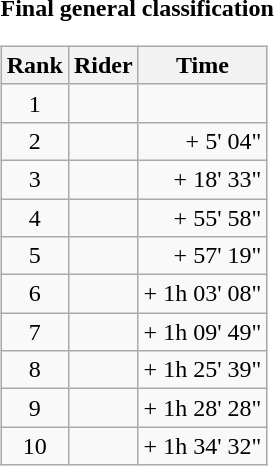<table>
<tr>
<td><strong>Final general classification</strong><br><table class="wikitable">
<tr>
<th scope="col">Rank</th>
<th scope="col">Rider</th>
<th scope="col">Time</th>
</tr>
<tr>
<td style="text-align:center;">1</td>
<td></td>
<td style="text-align:right;"></td>
</tr>
<tr>
<td style="text-align:center;">2</td>
<td></td>
<td style="text-align:right;">+ 5' 04"</td>
</tr>
<tr>
<td style="text-align:center;">3</td>
<td></td>
<td style="text-align:right;">+ 18' 33"</td>
</tr>
<tr>
<td style="text-align:center;">4</td>
<td></td>
<td style="text-align:right;">+ 55' 58"</td>
</tr>
<tr>
<td style="text-align:center;">5</td>
<td></td>
<td style="text-align:right;">+ 57' 19"</td>
</tr>
<tr>
<td style="text-align:center;">6</td>
<td></td>
<td style="text-align:right;">+ 1h 03' 08"</td>
</tr>
<tr>
<td style="text-align:center;">7</td>
<td></td>
<td style="text-align:right;">+ 1h 09' 49"</td>
</tr>
<tr>
<td style="text-align:center;">8</td>
<td></td>
<td style="text-align:right;">+ 1h 25' 39"</td>
</tr>
<tr>
<td style="text-align:center;">9</td>
<td></td>
<td style="text-align:right;">+ 1h 28' 28"</td>
</tr>
<tr>
<td style="text-align:center;">10</td>
<td></td>
<td style="text-align:right;">+ 1h 34' 32"</td>
</tr>
</table>
</td>
</tr>
</table>
